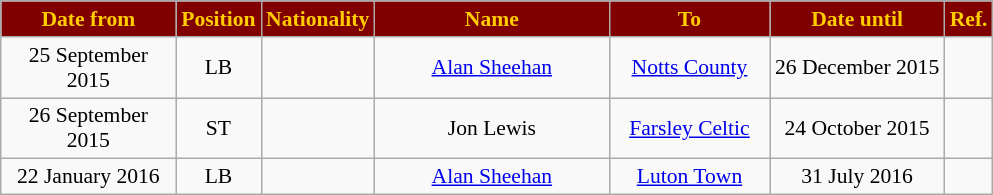<table class="wikitable"  style="text-align:center; font-size:90%; ">
<tr>
<th style="background:#800000; color:#FFCC00; width:110px;">Date from</th>
<th style="background:#800000; color:#FFCC00; width:50px;">Position</th>
<th style="background:#800000; color:#FFCC00; width:50px;">Nationality</th>
<th style="background:#800000; color:#FFCC00; width:150px;">Name</th>
<th style="background:#800000; color:#FFCC00; width:100px;">To</th>
<th style="background:#800000; color:#FFCC00; width:110px;">Date until</th>
<th style="background:#800000; color:#FFCC00; width:25px;">Ref.</th>
</tr>
<tr>
<td>25 September 2015</td>
<td>LB</td>
<td></td>
<td><a href='#'>Alan Sheehan</a></td>
<td><a href='#'>Notts County</a></td>
<td>26 December 2015</td>
<td></td>
</tr>
<tr>
<td>26 September 2015</td>
<td>ST</td>
<td></td>
<td>Jon Lewis</td>
<td><a href='#'>Farsley Celtic</a></td>
<td>24 October 2015</td>
<td></td>
</tr>
<tr>
<td>22 January 2016</td>
<td>LB</td>
<td></td>
<td><a href='#'>Alan Sheehan</a></td>
<td><a href='#'>Luton Town</a></td>
<td>31 July 2016</td>
<td></td>
</tr>
</table>
